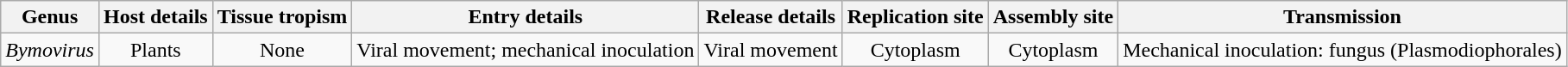<table class="wikitable sortable" style="text-align:center">
<tr>
<th>Genus</th>
<th>Host details</th>
<th>Tissue tropism</th>
<th>Entry details</th>
<th>Release details</th>
<th>Replication site</th>
<th>Assembly site</th>
<th>Transmission</th>
</tr>
<tr>
<td><em>Bymovirus</em></td>
<td>Plants</td>
<td>None</td>
<td>Viral movement; mechanical inoculation</td>
<td>Viral movement</td>
<td>Cytoplasm</td>
<td>Cytoplasm</td>
<td>Mechanical inoculation: fungus (Plasmodiophorales)</td>
</tr>
</table>
